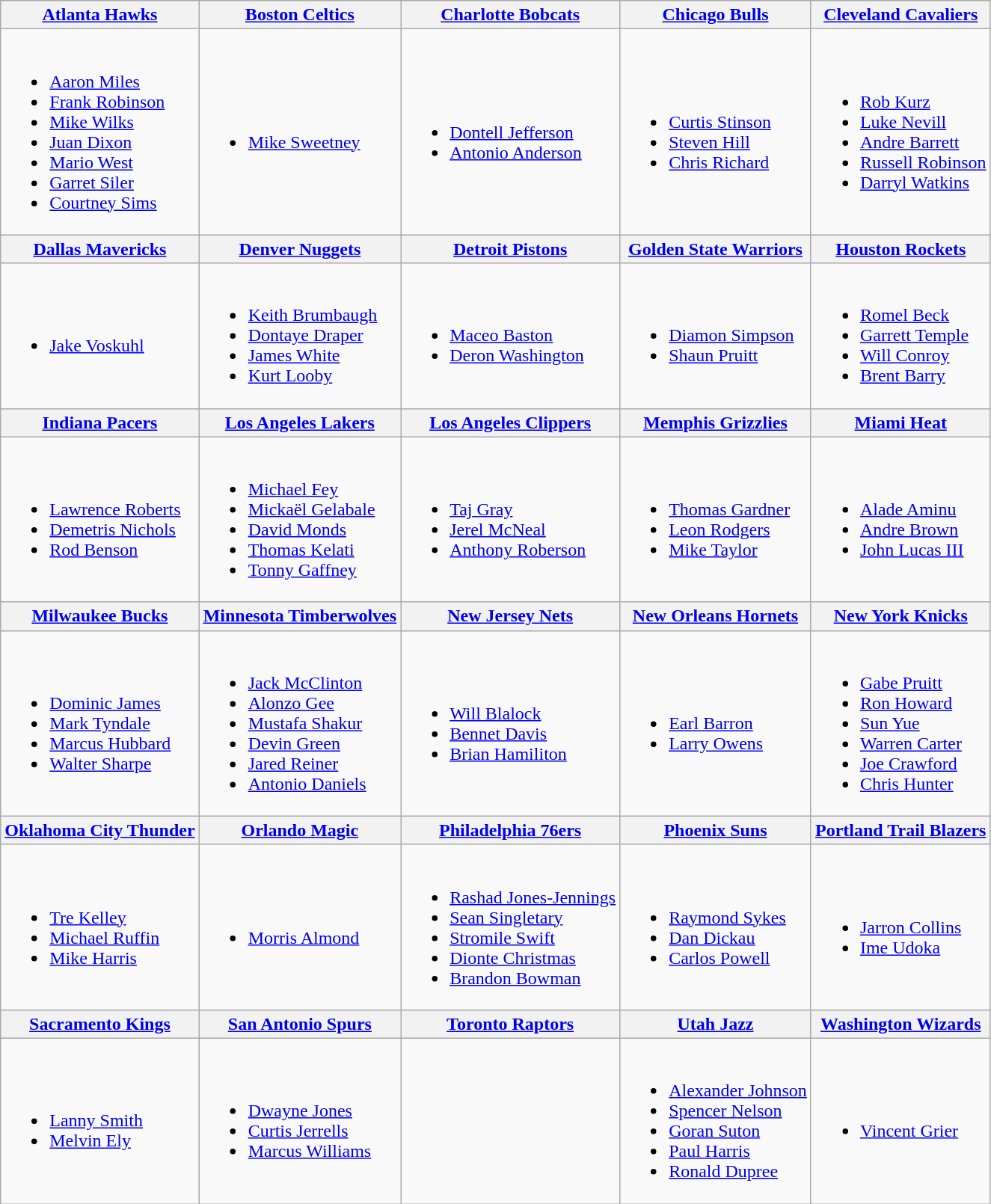<table class="wikitable">
<tr>
<th><a href='#'>Atlanta Hawks</a></th>
<th><a href='#'>Boston Celtics</a></th>
<th><a href='#'>Charlotte Bobcats</a></th>
<th><a href='#'>Chicago Bulls</a></th>
<th><a href='#'>Cleveland Cavaliers</a></th>
</tr>
<tr>
<td><br><ul><li><a href='#'>Aaron Miles</a></li><li><a href='#'>Frank Robinson</a></li><li><a href='#'>Mike Wilks</a></li><li><a href='#'>Juan Dixon</a></li><li><a href='#'>Mario West</a></li><li><a href='#'>Garret Siler</a></li><li><a href='#'>Courtney Sims</a></li></ul></td>
<td><br><ul><li><a href='#'>Mike Sweetney</a></li></ul></td>
<td><br><ul><li><a href='#'>Dontell Jefferson</a></li><li><a href='#'>Antonio Anderson</a></li></ul></td>
<td><br><ul><li><a href='#'>Curtis Stinson</a></li><li><a href='#'>Steven Hill</a></li><li><a href='#'>Chris Richard</a></li></ul></td>
<td><br><ul><li><a href='#'>Rob Kurz</a></li><li><a href='#'>Luke Nevill</a></li><li><a href='#'>Andre Barrett</a></li><li><a href='#'>Russell Robinson</a></li><li><a href='#'>Darryl Watkins</a></li></ul></td>
</tr>
<tr>
<th><a href='#'>Dallas Mavericks</a></th>
<th><a href='#'>Denver Nuggets</a></th>
<th><a href='#'>Detroit Pistons</a></th>
<th><a href='#'>Golden State Warriors</a></th>
<th><a href='#'>Houston Rockets</a></th>
</tr>
<tr>
<td><br><ul><li><a href='#'>Jake Voskuhl</a></li></ul></td>
<td><br><ul><li><a href='#'>Keith Brumbaugh</a></li><li><a href='#'>Dontaye Draper</a></li><li><a href='#'>James White</a></li><li><a href='#'>Kurt Looby</a></li></ul></td>
<td><br><ul><li><a href='#'>Maceo Baston</a></li><li><a href='#'>Deron Washington</a></li></ul></td>
<td><br><ul><li><a href='#'>Diamon Simpson</a></li><li><a href='#'>Shaun Pruitt</a></li></ul></td>
<td><br><ul><li><a href='#'>Romel Beck</a></li><li><a href='#'>Garrett Temple</a></li><li><a href='#'>Will Conroy</a></li><li><a href='#'>Brent Barry</a></li></ul></td>
</tr>
<tr>
<th><a href='#'>Indiana Pacers</a></th>
<th><a href='#'>Los Angeles Lakers</a></th>
<th><a href='#'>Los Angeles Clippers</a></th>
<th><a href='#'>Memphis Grizzlies</a></th>
<th><a href='#'>Miami Heat</a></th>
</tr>
<tr>
<td><br><ul><li><a href='#'>Lawrence Roberts</a></li><li><a href='#'>Demetris Nichols</a></li><li><a href='#'>Rod Benson</a></li></ul></td>
<td><br><ul><li><a href='#'>Michael Fey</a></li><li><a href='#'>Mickaël Gelabale</a></li><li><a href='#'>David Monds</a></li><li><a href='#'>Thomas Kelati</a></li><li><a href='#'>Tonny Gaffney</a></li></ul></td>
<td><br><ul><li><a href='#'>Taj Gray</a></li><li><a href='#'>Jerel McNeal</a></li><li><a href='#'>Anthony Roberson</a></li></ul></td>
<td><br><ul><li><a href='#'>Thomas Gardner</a></li><li><a href='#'>Leon Rodgers</a></li><li><a href='#'>Mike Taylor</a></li></ul></td>
<td><br><ul><li><a href='#'>Alade Aminu</a></li><li><a href='#'>Andre Brown</a></li><li><a href='#'>John Lucas III</a></li></ul></td>
</tr>
<tr>
<th><a href='#'>Milwaukee Bucks</a></th>
<th><a href='#'>Minnesota Timberwolves</a></th>
<th><a href='#'>New Jersey Nets</a></th>
<th><a href='#'>New Orleans Hornets</a></th>
<th><a href='#'>New York Knicks</a></th>
</tr>
<tr>
<td><br><ul><li><a href='#'>Dominic James</a></li><li><a href='#'>Mark Tyndale</a></li><li><a href='#'>Marcus Hubbard</a></li><li><a href='#'>Walter Sharpe</a></li></ul></td>
<td><br><ul><li><a href='#'>Jack McClinton</a></li><li><a href='#'>Alonzo Gee</a></li><li><a href='#'>Mustafa Shakur</a></li><li><a href='#'>Devin Green</a></li><li><a href='#'>Jared Reiner</a></li><li><a href='#'>Antonio Daniels</a></li></ul></td>
<td><br><ul><li><a href='#'>Will Blalock</a></li><li><a href='#'>Bennet Davis</a></li><li><a href='#'>Brian Hamiliton</a></li></ul></td>
<td><br><ul><li><a href='#'>Earl Barron</a></li><li><a href='#'>Larry Owens</a></li></ul></td>
<td><br><ul><li><a href='#'>Gabe Pruitt</a></li><li><a href='#'>Ron Howard</a></li><li><a href='#'>Sun Yue</a></li><li><a href='#'>Warren Carter</a></li><li><a href='#'>Joe Crawford</a></li><li><a href='#'>Chris Hunter</a></li></ul></td>
</tr>
<tr>
<th><a href='#'>Oklahoma City Thunder</a></th>
<th><a href='#'>Orlando Magic</a></th>
<th><a href='#'>Philadelphia 76ers</a></th>
<th><a href='#'>Phoenix Suns</a></th>
<th><a href='#'>Portland Trail Blazers</a></th>
</tr>
<tr>
<td><br><ul><li><a href='#'>Tre Kelley</a></li><li><a href='#'>Michael Ruffin</a></li><li><a href='#'>Mike Harris</a></li></ul></td>
<td><br><ul><li><a href='#'>Morris Almond</a></li></ul></td>
<td><br><ul><li><a href='#'>Rashad Jones-Jennings</a></li><li><a href='#'>Sean Singletary</a></li><li><a href='#'>Stromile Swift</a></li><li><a href='#'>Dionte Christmas</a></li><li><a href='#'>Brandon Bowman</a></li></ul></td>
<td><br><ul><li><a href='#'>Raymond Sykes</a></li><li><a href='#'>Dan Dickau</a></li><li><a href='#'>Carlos Powell</a></li></ul></td>
<td><br><ul><li><a href='#'>Jarron Collins</a></li><li><a href='#'>Ime Udoka</a></li></ul></td>
</tr>
<tr>
<th><a href='#'>Sacramento Kings</a></th>
<th><a href='#'>San Antonio Spurs</a></th>
<th><a href='#'>Toronto Raptors</a></th>
<th><a href='#'>Utah Jazz</a></th>
<th><a href='#'>Washington Wizards</a></th>
</tr>
<tr>
<td><br><ul><li><a href='#'>Lanny Smith</a></li><li><a href='#'>Melvin Ely</a></li></ul></td>
<td><br><ul><li><a href='#'>Dwayne Jones</a></li><li><a href='#'>Curtis Jerrells</a></li><li><a href='#'>Marcus Williams</a></li></ul></td>
<td></td>
<td><br><ul><li><a href='#'>Alexander Johnson</a></li><li><a href='#'>Spencer Nelson</a></li><li><a href='#'>Goran Suton</a></li><li><a href='#'>Paul Harris</a></li><li><a href='#'>Ronald Dupree</a></li></ul></td>
<td><br><ul><li><a href='#'>Vincent Grier</a></li></ul></td>
</tr>
</table>
